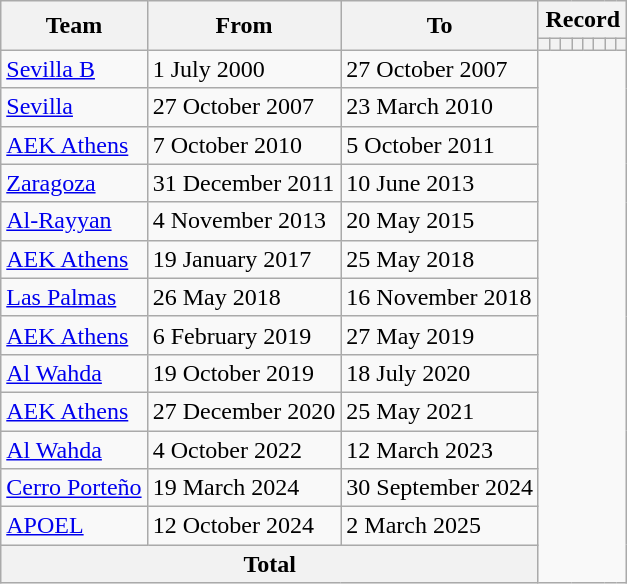<table class="wikitable" style="text-align: center">
<tr>
<th rowspan="2">Team</th>
<th rowspan="2">From</th>
<th rowspan="2">To</th>
<th colspan="8">Record</th>
</tr>
<tr>
<th></th>
<th></th>
<th></th>
<th></th>
<th></th>
<th></th>
<th></th>
<th></th>
</tr>
<tr>
<td align="left"><a href='#'>Sevilla B</a></td>
<td align=left>1 July 2000</td>
<td align=left>27 October 2007<br></td>
</tr>
<tr>
<td align="left"><a href='#'>Sevilla</a></td>
<td align=left>27 October 2007</td>
<td align=left>23 March 2010<br></td>
</tr>
<tr>
<td align="left"><a href='#'>AEK Athens</a></td>
<td align=left>7 October 2010</td>
<td align=left>5 October 2011<br></td>
</tr>
<tr>
<td align="left"><a href='#'>Zaragoza</a></td>
<td align=left>31 December 2011</td>
<td align=left>10 June 2013<br></td>
</tr>
<tr>
<td align="left"><a href='#'>Al-Rayyan</a></td>
<td align=left>4 November 2013</td>
<td align=left>20 May 2015<br></td>
</tr>
<tr>
<td align="left"><a href='#'>AEK Athens</a></td>
<td align=left>19 January 2017</td>
<td align=left>25 May 2018<br></td>
</tr>
<tr>
<td align="left"><a href='#'>Las Palmas</a></td>
<td align=left>26 May 2018</td>
<td align=left>16 November 2018<br></td>
</tr>
<tr>
<td align="left"><a href='#'>AEK Athens</a></td>
<td align=left>6 February 2019</td>
<td align=left>27 May 2019<br></td>
</tr>
<tr>
<td align="left"><a href='#'>Al Wahda</a></td>
<td align=left>19 October 2019</td>
<td align=left>18 July 2020<br></td>
</tr>
<tr>
<td align="left"><a href='#'>AEK Athens</a></td>
<td align=left>27 December 2020</td>
<td align=left>25 May 2021<br></td>
</tr>
<tr>
<td align="left"><a href='#'>Al Wahda</a></td>
<td align=left>4 October 2022</td>
<td align=left>12 March 2023<br></td>
</tr>
<tr>
<td align="left"><a href='#'>Cerro Porteño</a></td>
<td align=left>19 March 2024</td>
<td align=left>30 September 2024<br></td>
</tr>
<tr>
<td align="left"><a href='#'>APOEL</a></td>
<td align=left>12 October 2024</td>
<td align=left>2 March 2025<br></td>
</tr>
<tr>
<th colspan="3">Total<br></th>
</tr>
</table>
